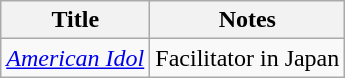<table class="wikitable">
<tr>
<th>Title</th>
<th>Notes</th>
</tr>
<tr>
<td><em><a href='#'>American Idol</a></em></td>
<td>Facilitator in Japan</td>
</tr>
</table>
